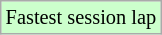<table class="wikitable" style="font-size: 85%;">
<tr style="background:#ccffcc;">
<td>Fastest session lap</td>
</tr>
</table>
